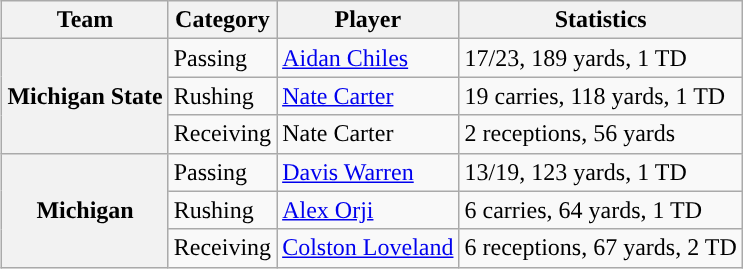<table class="wikitable" style="float:right">
<tr>
<th>Team</th>
<th>Category</th>
<th>Player</th>
<th>Statistics</th>
</tr>
<tr>
<th rowspan=3>Michigan State</th>
<td>Passing</td>
<td><a href='#'>Aidan Chiles</a></td>
<td>17/23, 189 yards, 1 TD</td>
</tr>
<tr>
<td>Rushing</td>
<td><a href='#'>Nate Carter</a></td>
<td>19 carries, 118 yards, 1 TD</td>
</tr>
<tr>
<td>Receiving</td>
<td>Nate Carter</td>
<td>2 receptions, 56 yards</td>
</tr>
<tr>
<th rowspan=3>Michigan</th>
<td>Passing</td>
<td><a href='#'>Davis Warren</a></td>
<td>13/19, 123 yards, 1 TD</td>
</tr>
<tr>
<td>Rushing</td>
<td><a href='#'>Alex Orji</a></td>
<td>6 carries, 64 yards, 1 TD</td>
</tr>
<tr>
<td>Receiving</td>
<td><a href='#'>Colston Loveland</a></td>
<td>6 receptions, 67 yards, 2 TD</td>
</tr>
</table>
